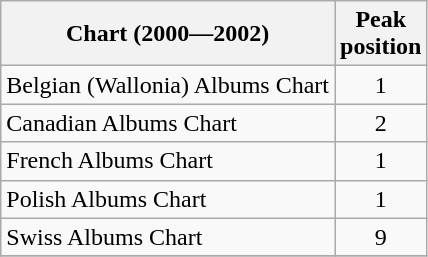<table class="wikitable sortable">
<tr>
<th align="left">Chart (2000—2002)</th>
<th align="center">Peak<br>position</th>
</tr>
<tr>
<td align="left">Belgian (Wallonia) Albums Chart</td>
<td align="center">1</td>
</tr>
<tr>
<td align="left">Canadian Albums Chart</td>
<td align="center">2</td>
</tr>
<tr>
<td align="left">French Albums Chart</td>
<td align="center">1</td>
</tr>
<tr>
<td align="left">Polish Albums Chart</td>
<td align="center">1</td>
</tr>
<tr>
<td align="left">Swiss Albums Chart</td>
<td align="center">9</td>
</tr>
<tr>
</tr>
</table>
